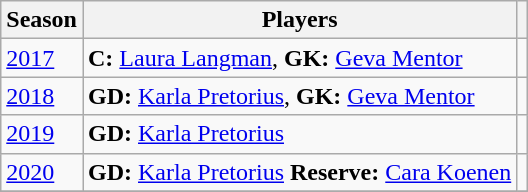<table class="wikitable" border="1">
<tr>
<th>Season</th>
<th>Players</th>
<th></th>
</tr>
<tr>
<td><a href='#'>2017</a></td>
<td><strong>C:</strong> <a href='#'>Laura Langman</a>, <strong>GK:</strong> <a href='#'>Geva Mentor</a></td>
<td></td>
</tr>
<tr>
<td><a href='#'>2018</a></td>
<td><strong>GD:</strong> <a href='#'>Karla Pretorius</a>, <strong>GK:</strong> <a href='#'>Geva Mentor</a></td>
<td></td>
</tr>
<tr>
<td><a href='#'>2019</a></td>
<td><strong>GD:</strong> <a href='#'>Karla Pretorius</a></td>
<td></td>
</tr>
<tr>
<td><a href='#'>2020</a></td>
<td><strong>GD:</strong> <a href='#'>Karla Pretorius</a> <strong>Reserve:</strong> <a href='#'>Cara Koenen</a></td>
<td></td>
</tr>
<tr>
</tr>
</table>
